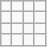<table class="wikitable">
<tr>
<td></td>
<td></td>
<td></td>
<td></td>
</tr>
<tr>
<td></td>
<td></td>
<td></td>
<td></td>
</tr>
<tr>
<td></td>
<td></td>
<td></td>
<td></td>
</tr>
<tr>
<td></td>
<td></td>
<td></td>
<td></td>
</tr>
</table>
